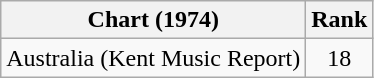<table class="wikitable sortable">
<tr>
<th>Chart (1974)</th>
<th>Rank</th>
</tr>
<tr>
<td>Australia (Kent Music Report)</td>
<td style="text-align:center;">18</td>
</tr>
</table>
